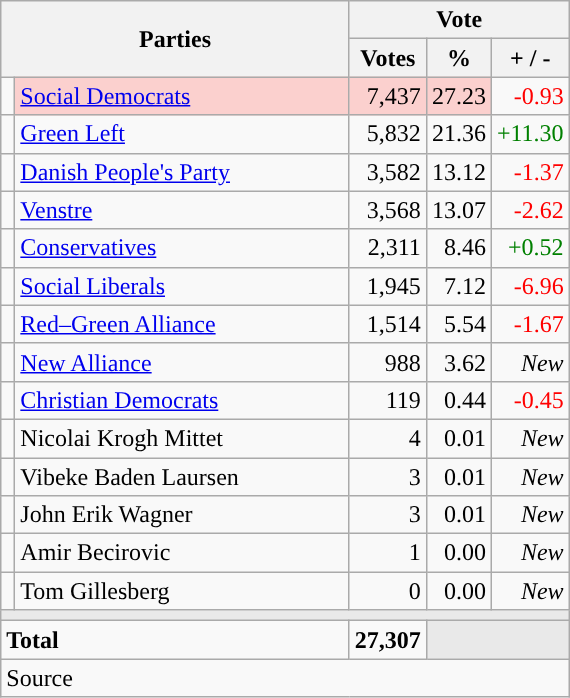<table class="wikitable" style="text-align:right;">
<tr>
<th style="text-align:centre;" rowspan="2" colspan="2" width="225">Parties</th>
<th colspan="3">Vote</th>
</tr>
<tr>
<th width="15">Votes</th>
<th width="15">%</th>
<th width="15">+ / -</th>
</tr>
<tr>
<td width="2" style="color:inherit;background:"></td>
<td bgcolor=#fbd0ce  align="left"><a href='#'>Social Democrats</a></td>
<td bgcolor=#fbd0ce>7,437</td>
<td bgcolor=#fbd0ce>27.23</td>
<td style=color:red;>-0.93</td>
</tr>
<tr>
<td width="2" style="color:inherit;background:"></td>
<td align="left"><a href='#'>Green Left</a></td>
<td>5,832</td>
<td>21.36</td>
<td style=color:green;>+11.30</td>
</tr>
<tr>
<td width="2" style="color:inherit;background:"></td>
<td align="left"><a href='#'>Danish People's Party</a></td>
<td>3,582</td>
<td>13.12</td>
<td style=color:red;>-1.37</td>
</tr>
<tr>
<td width="2" style="color:inherit;background:"></td>
<td align="left"><a href='#'>Venstre</a></td>
<td>3,568</td>
<td>13.07</td>
<td style=color:red;>-2.62</td>
</tr>
<tr>
<td width="2" style="color:inherit;background:"></td>
<td align="left"><a href='#'>Conservatives</a></td>
<td>2,311</td>
<td>8.46</td>
<td style=color:green;>+0.52</td>
</tr>
<tr>
<td width="2" style="color:inherit;background:"></td>
<td align="left"><a href='#'>Social Liberals</a></td>
<td>1,945</td>
<td>7.12</td>
<td style=color:red;>-6.96</td>
</tr>
<tr>
<td width="2" style="color:inherit;background:"></td>
<td align="left"><a href='#'>Red–Green Alliance</a></td>
<td>1,514</td>
<td>5.54</td>
<td style=color:red;>-1.67</td>
</tr>
<tr>
<td width="2" style="color:inherit;background:"></td>
<td align="left"><a href='#'>New Alliance</a></td>
<td>988</td>
<td>3.62</td>
<td><em>New</em></td>
</tr>
<tr>
<td width="2" style="color:inherit;background:"></td>
<td align="left"><a href='#'>Christian Democrats</a></td>
<td>119</td>
<td>0.44</td>
<td style=color:red;>-0.45</td>
</tr>
<tr>
<td width="2" style="color:inherit;background:"></td>
<td align="left">Nicolai Krogh Mittet</td>
<td>4</td>
<td>0.01</td>
<td><em>New</em></td>
</tr>
<tr>
<td width="2" style="color:inherit;background:"></td>
<td align="left">Vibeke Baden Laursen</td>
<td>3</td>
<td>0.01</td>
<td><em>New</em></td>
</tr>
<tr>
<td width="2" style="color:inherit;background:"></td>
<td align="left">John Erik Wagner</td>
<td>3</td>
<td>0.01</td>
<td><em>New</em></td>
</tr>
<tr>
<td width="2" style="color:inherit;background:"></td>
<td align="left">Amir Becirovic</td>
<td>1</td>
<td>0.00</td>
<td><em>New</em></td>
</tr>
<tr>
<td width="2" style="color:inherit;background:"></td>
<td align="left">Tom Gillesberg</td>
<td>0</td>
<td>0.00</td>
<td><em>New</em></td>
</tr>
<tr>
<td colspan="7" bgcolor="#E9E9E9"></td>
</tr>
<tr>
<td align="left" colspan="2"><strong>Total</strong></td>
<td><strong>27,307</strong></td>
<td bgcolor="#E9E9E9" colspan="2"></td>
</tr>
<tr>
<td align="left" colspan="6">Source</td>
</tr>
</table>
